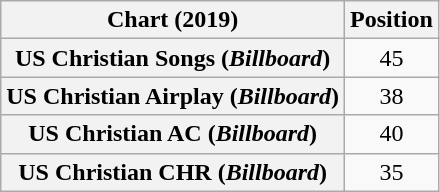<table class="wikitable plainrowheaders" style="text-align:center">
<tr>
<th scope="col">Chart (2019)</th>
<th scope="col">Position</th>
</tr>
<tr>
<th scope="row">US Christian Songs (<em>Billboard</em>)</th>
<td>45</td>
</tr>
<tr>
<th scope="row">US Christian Airplay (<em>Billboard</em>)</th>
<td>38</td>
</tr>
<tr>
<th scope="row">US Christian AC (<em>Billboard</em>)</th>
<td>40</td>
</tr>
<tr>
<th scope="row">US Christian CHR (<em>Billboard</em>)</th>
<td>35</td>
</tr>
</table>
